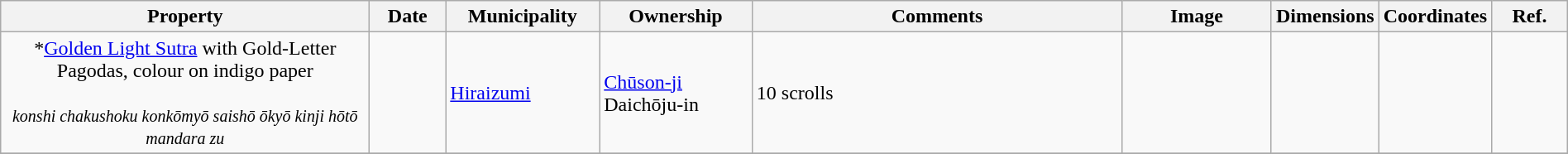<table class="wikitable sortable"  style="width:100%;">
<tr>
<th width="25%" align="left">Property</th>
<th width="5%" align="left">Date</th>
<th width="10%" align="left">Municipality</th>
<th width="10%" align="left">Ownership</th>
<th width="25%" align="left" class="unsortable">Comments</th>
<th width="10%" align="left" class="unsortable">Image</th>
<th width="5%" align="left" class="unsortable">Dimensions</th>
<th width="5%" align="left" class="unsortable">Coordinates</th>
<th width="5%" align="left" class="unsortable">Ref.</th>
</tr>
<tr>
<td align="center">*<a href='#'>Golden Light Sutra</a> with Gold-Letter Pagodas, colour on indigo paper<br><br><small><em>konshi chakushoku konkōmyō saishō ōkyō kinji hōtō mandara zu</em></small></td>
<td></td>
<td><a href='#'>Hiraizumi</a></td>
<td><a href='#'>Chūson-ji</a> Daichōju-in</td>
<td>10 scrolls</td>
<td></td>
<td></td>
<td></td>
<td></td>
</tr>
<tr>
</tr>
</table>
